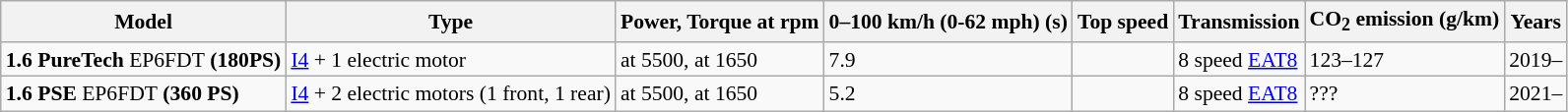<table class="wikitable collapsible sortable" style="font-size:90%;">
<tr>
<th>Model</th>
<th>Type</th>
<th>Power, Torque at rpm</th>
<th>0–100 km/h (0-62 mph) (s)</th>
<th>Top speed</th>
<th>Transmission</th>
<th>CO<sub>2</sub> emission (g/km)</th>
<th>Years</th>
</tr>
<tr>
<td><strong>1.6 PureTech </strong>EP6FDT<strong> (180PS)</strong></td>
<td> <a href='#'>I4</a> + 1 electric motor</td>
<td> at 5500,  at 1650</td>
<td>7.9</td>
<td></td>
<td>8 speed <a href='#'>EAT8</a></td>
<td>123–127</td>
<td>2019–</td>
</tr>
<tr>
<td><strong>1.6 PSE </strong>EP6FDT<strong> (360 PS)</strong></td>
<td> <a href='#'>I4</a> + 2 electric motors (1 front, 1 rear)</td>
<td> at 5500,  at 1650</td>
<td>5.2</td>
<td></td>
<td>8 speed <a href='#'>EAT8</a></td>
<td>???</td>
<td>2021–</td>
</tr>
</table>
